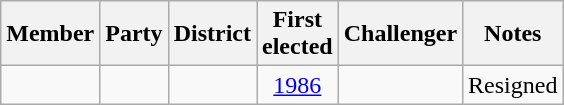<table class="wikitable sortable" style=text-align:center>
<tr>
<th>Member</th>
<th>Party</th>
<th>District</th>
<th>First<br>elected</th>
<th>Challenger</th>
<th>Notes</th>
</tr>
<tr>
<td></td>
<td></td>
<td></td>
<td><a href='#'>1986</a></td>
<td></td>
<td>Resigned</td>
</tr>
</table>
